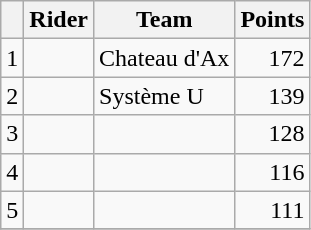<table class="wikitable">
<tr>
<th></th>
<th>Rider</th>
<th>Team</th>
<th>Points</th>
</tr>
<tr>
<td>1</td>
<td> </td>
<td>Chateau d'Ax</td>
<td align=right>172</td>
</tr>
<tr>
<td>2</td>
<td> </td>
<td>Système U</td>
<td align=right>139</td>
</tr>
<tr>
<td>3</td>
<td></td>
<td></td>
<td align=right>128</td>
</tr>
<tr>
<td>4</td>
<td></td>
<td></td>
<td align=right>116</td>
</tr>
<tr>
<td>5</td>
<td></td>
<td></td>
<td align=right>111</td>
</tr>
<tr>
</tr>
</table>
